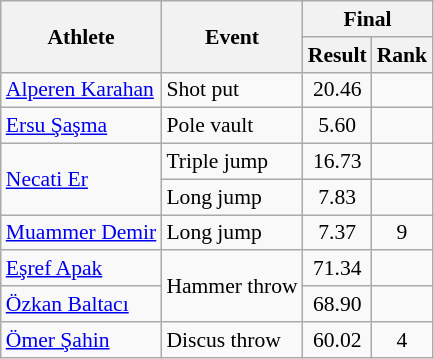<table class=wikitable style="font-size:90%; text-align:center">
<tr>
<th rowspan=2>Athlete</th>
<th rowspan=2>Event</th>
<th colspan=2>Final</th>
</tr>
<tr>
<th>Result</th>
<th>Rank</th>
</tr>
<tr>
<td align=left><a href='#'>Alperen Karahan</a></td>
<td align=left>Shot put</td>
<td>20.46</td>
<td></td>
</tr>
<tr>
<td align=left><a href='#'>Ersu Şaşma</a></td>
<td align=left>Pole vault</td>
<td>5.60</td>
<td></td>
</tr>
<tr>
<td align=left rowspan=2><a href='#'>Necati Er</a></td>
<td align=left>Triple jump</td>
<td>16.73</td>
<td></td>
</tr>
<tr>
<td align=left>Long jump</td>
<td>7.83</td>
<td></td>
</tr>
<tr>
<td align=left><a href='#'>Muammer Demir</a></td>
<td align=left>Long jump</td>
<td>7.37</td>
<td>9</td>
</tr>
<tr>
<td align=left><a href='#'>Eşref Apak</a></td>
<td align=left rowspan=2>Hammer throw</td>
<td>71.34</td>
<td></td>
</tr>
<tr>
<td align=left><a href='#'>Özkan Baltacı</a></td>
<td>68.90</td>
<td></td>
</tr>
<tr>
<td align=left><a href='#'>Ömer Şahin</a></td>
<td align=left>Discus throw</td>
<td>60.02</td>
<td>4</td>
</tr>
</table>
